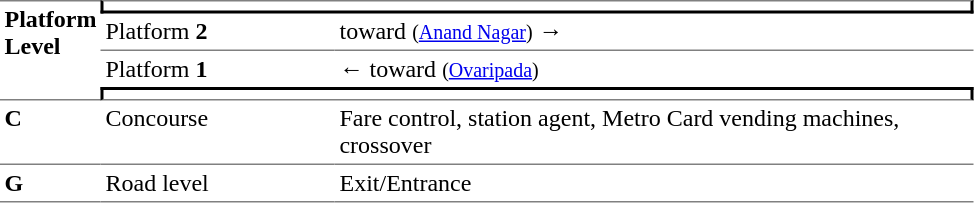<table border=0 cellspacing=0 cellpadding=3>
<tr>
<td style="border-bottom:solid 1px gray;vertical-align:top;border-top:solid 1px gray;" rowspan=4;><strong>Platform Level</strong></td>
<td style="border-top:solid 1px gray;border-right:solid 2px black;border-left:solid 2px black;border-bottom:solid 2px black;text-align:center;" colspan=2></td>
</tr>
<tr>
<td style="border-bottom:solid 1px gray;" width=150>Platform <span><strong>2</strong></span></td>
<td style="border-bottom:solid 1px gray;" width=390>  toward  <small>(<a href='#'>Anand Nagar</a>)</small> →</td>
</tr>
<tr>
<td>Platform <span><strong>1</strong></span></td>
<td>←  toward  <small>(<a href='#'>Ovaripada</a>)</small></td>
</tr>
<tr>
<td style="border-top:solid 2px black;border-right:solid 2px black;border-left:solid 2px black;border-bottom:solid 1px gray;text-align:center;" colspan=2></td>
</tr>
<tr>
<td style="vertical-align:top"><strong>C</strong></td>
<td style="vertical-align:top">Concourse</td>
<td style="vertical-align:top">Fare control, station agent, Metro Card vending machines, crossover</td>
</tr>
<tr>
<td style="border-bottom:solid 1px gray;border-top:solid 1px gray; vertical-align:top" width=50><strong>G</strong></td>
<td style="border-top:solid 1px gray;border-bottom:solid 1px gray; vertical-align:top" width=100>Road level</td>
<td style="border-top:solid 1px gray;border-bottom:solid 1px gray; vertical-align:top" width=420>Exit/Entrance</td>
</tr>
</table>
